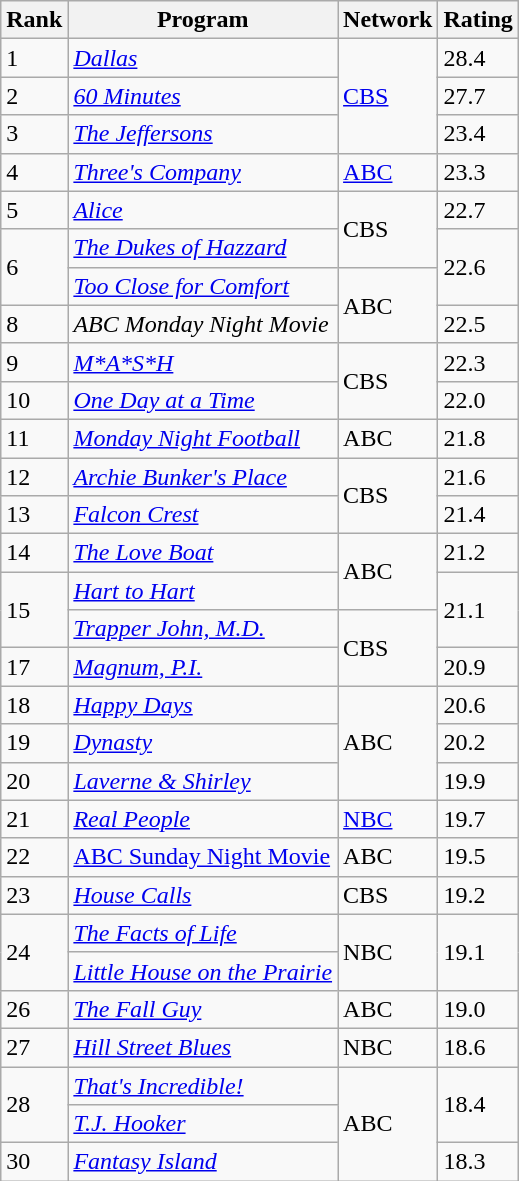<table class="wikitable">
<tr>
<th>Rank</th>
<th>Program</th>
<th>Network</th>
<th>Rating</th>
</tr>
<tr>
<td>1</td>
<td><em><a href='#'>Dallas</a></em></td>
<td rowspan="3"><a href='#'>CBS</a></td>
<td>28.4</td>
</tr>
<tr>
<td>2</td>
<td><em><a href='#'>60 Minutes</a></em></td>
<td>27.7</td>
</tr>
<tr>
<td>3</td>
<td><em><a href='#'>The Jeffersons</a></em></td>
<td>23.4</td>
</tr>
<tr>
<td>4</td>
<td><em><a href='#'>Three's Company</a></em></td>
<td><a href='#'>ABC</a></td>
<td>23.3</td>
</tr>
<tr>
<td>5</td>
<td><em><a href='#'>Alice</a></em></td>
<td rowspan="2">CBS</td>
<td>22.7</td>
</tr>
<tr>
<td rowspan="2">6</td>
<td><em><a href='#'>The Dukes of Hazzard</a></em></td>
<td rowspan="2">22.6</td>
</tr>
<tr>
<td><em><a href='#'>Too Close for Comfort</a></em></td>
<td rowspan="2">ABC</td>
</tr>
<tr>
<td>8</td>
<td><em>ABC Monday Night Movie</em></td>
<td>22.5</td>
</tr>
<tr>
<td>9</td>
<td><em><a href='#'>M*A*S*H</a></em></td>
<td rowspan="2">CBS</td>
<td>22.3</td>
</tr>
<tr>
<td>10</td>
<td><em><a href='#'>One Day at a Time</a></em></td>
<td>22.0</td>
</tr>
<tr>
<td>11</td>
<td><em><a href='#'>Monday Night Football</a></em></td>
<td>ABC</td>
<td>21.8</td>
</tr>
<tr>
<td>12</td>
<td><em><a href='#'>Archie Bunker's Place</a></em></td>
<td rowspan="2">CBS</td>
<td>21.6</td>
</tr>
<tr>
<td>13</td>
<td><em><a href='#'>Falcon Crest</a></em></td>
<td>21.4</td>
</tr>
<tr>
<td>14</td>
<td><em><a href='#'>The Love Boat</a></em></td>
<td rowspan="2">ABC</td>
<td>21.2</td>
</tr>
<tr>
<td rowspan="2">15</td>
<td><em><a href='#'>Hart to Hart</a></em></td>
<td rowspan="2">21.1</td>
</tr>
<tr>
<td><em><a href='#'>Trapper John, M.D.</a></em></td>
<td rowspan="2">CBS</td>
</tr>
<tr>
<td>17</td>
<td><em><a href='#'>Magnum, P.I.</a></em></td>
<td>20.9</td>
</tr>
<tr>
<td>18</td>
<td><em><a href='#'>Happy Days</a></em></td>
<td rowspan="3">ABC</td>
<td>20.6</td>
</tr>
<tr>
<td>19</td>
<td><em><a href='#'>Dynasty</a></em></td>
<td>20.2</td>
</tr>
<tr>
<td>20</td>
<td><em><a href='#'>Laverne & Shirley</a></em></td>
<td>19.9</td>
</tr>
<tr>
<td>21</td>
<td><em><a href='#'>Real People</a></em></td>
<td><a href='#'>NBC</a></td>
<td>19.7</td>
</tr>
<tr>
<td>22</td>
<td><a href='#'>ABC Sunday Night Movie</a></td>
<td>ABC</td>
<td>19.5</td>
</tr>
<tr>
<td>23</td>
<td><em><a href='#'>House Calls</a></em></td>
<td>CBS</td>
<td>19.2</td>
</tr>
<tr>
<td rowspan="2">24</td>
<td><em><a href='#'>The Facts of Life</a></em></td>
<td rowspan="2">NBC</td>
<td rowspan="2">19.1</td>
</tr>
<tr>
<td><em><a href='#'>Little House on the Prairie</a></em></td>
</tr>
<tr>
<td>26</td>
<td><em><a href='#'>The Fall Guy</a></em></td>
<td>ABC</td>
<td>19.0</td>
</tr>
<tr>
<td>27</td>
<td><em><a href='#'>Hill Street Blues</a></em></td>
<td>NBC</td>
<td>18.6</td>
</tr>
<tr>
<td rowspan="2">28</td>
<td><em><a href='#'>That's Incredible!</a></em></td>
<td rowspan="3">ABC</td>
<td rowspan="2">18.4</td>
</tr>
<tr>
<td><em><a href='#'>T.J. Hooker</a></em></td>
</tr>
<tr>
<td>30</td>
<td><em><a href='#'>Fantasy Island</a></em></td>
<td>18.3</td>
</tr>
</table>
